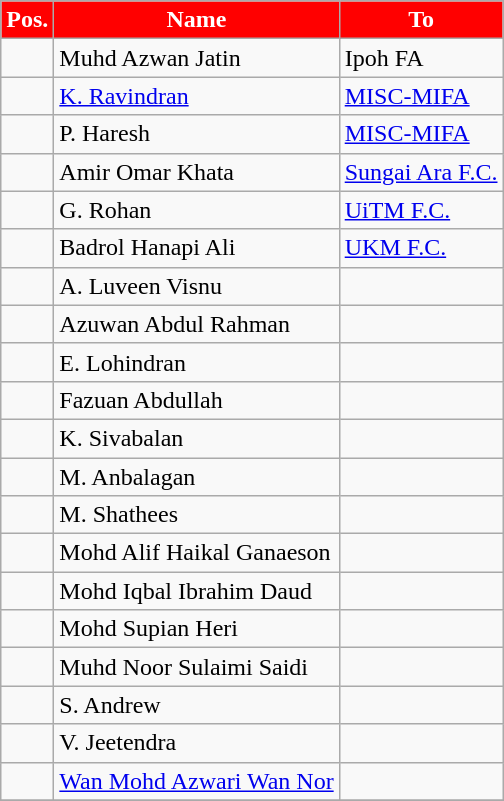<table class="wikitable sortable">
<tr>
<th style="background:red; color:white;">Pos.</th>
<th style="background:red; color:white;">Name</th>
<th style="background:red; color:white;">To</th>
</tr>
<tr>
<td></td>
<td> Muhd Azwan Jatin</td>
<td> Ipoh FA</td>
</tr>
<tr>
<td></td>
<td> <a href='#'>K. Ravindran</a></td>
<td> <a href='#'>MISC-MIFA</a></td>
</tr>
<tr>
<td></td>
<td> P. Haresh</td>
<td> <a href='#'>MISC-MIFA</a></td>
</tr>
<tr>
<td></td>
<td> Amir Omar Khata</td>
<td> <a href='#'>Sungai Ara F.C.</a></td>
</tr>
<tr>
<td></td>
<td> G. Rohan</td>
<td> <a href='#'>UiTM F.C.</a></td>
</tr>
<tr>
<td></td>
<td> Badrol Hanapi Ali</td>
<td> <a href='#'>UKM F.C.</a></td>
</tr>
<tr>
<td></td>
<td> A. Luveen Visnu</td>
<td></td>
</tr>
<tr>
<td></td>
<td> Azuwan Abdul Rahman</td>
<td></td>
</tr>
<tr>
<td></td>
<td> E. Lohindran</td>
<td></td>
</tr>
<tr>
<td></td>
<td> Fazuan Abdullah</td>
<td></td>
</tr>
<tr>
<td></td>
<td> K. Sivabalan</td>
<td></td>
</tr>
<tr>
<td></td>
<td> M. Anbalagan</td>
<td></td>
</tr>
<tr>
<td></td>
<td> M. Shathees</td>
<td></td>
</tr>
<tr>
<td></td>
<td> Mohd Alif Haikal Ganaeson</td>
<td></td>
</tr>
<tr>
<td></td>
<td> Mohd Iqbal Ibrahim Daud</td>
<td></td>
</tr>
<tr>
<td></td>
<td> Mohd Supian Heri</td>
<td></td>
</tr>
<tr>
<td></td>
<td> Muhd Noor Sulaimi Saidi</td>
<td></td>
</tr>
<tr>
<td></td>
<td> S. Andrew</td>
<td></td>
</tr>
<tr>
<td></td>
<td> V. Jeetendra</td>
<td></td>
</tr>
<tr>
<td></td>
<td> <a href='#'>Wan Mohd Azwari Wan Nor</a></td>
<td></td>
</tr>
<tr>
</tr>
</table>
